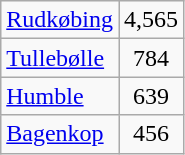<table class="wikitable" style="float:left; margin-right:1em">
<tr>
<td><a href='#'>Rudkøbing</a></td>
<td align="center">4,565</td>
</tr>
<tr>
<td><a href='#'>Tullebølle</a></td>
<td align="center">784</td>
</tr>
<tr>
<td><a href='#'>Humble</a></td>
<td align="center">639</td>
</tr>
<tr>
<td><a href='#'>Bagenkop</a></td>
<td align="center">456</td>
</tr>
</table>
